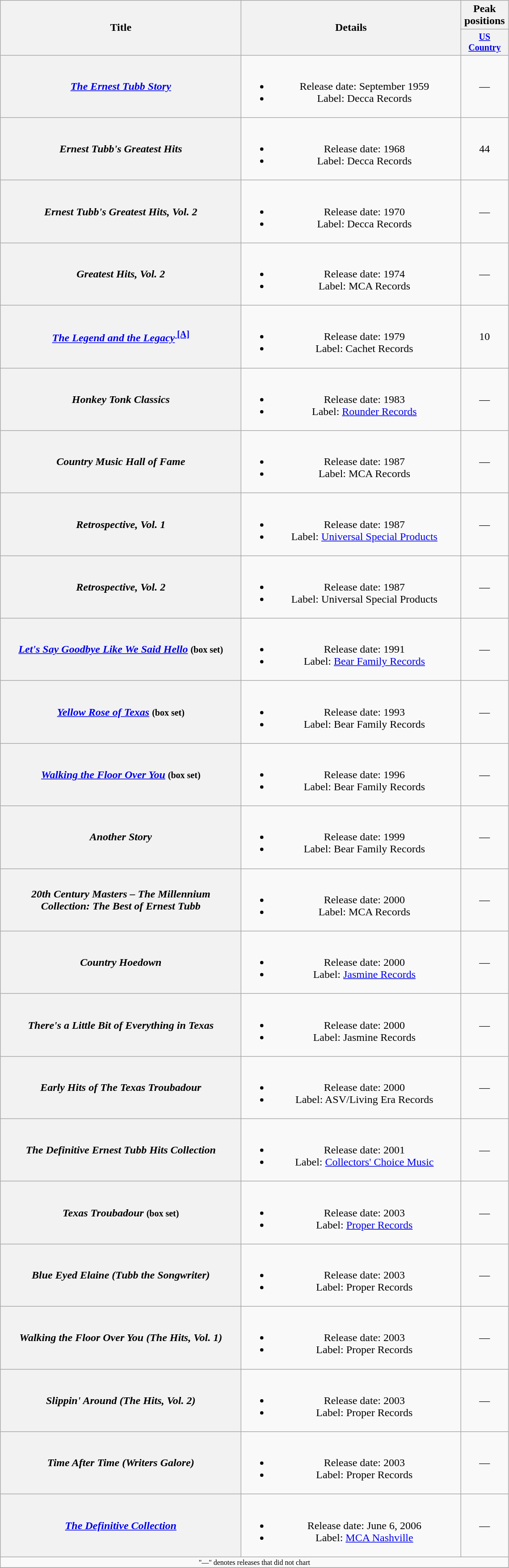<table class="wikitable plainrowheaders" style="text-align:center;">
<tr>
<th rowspan="2" style="width:22em;">Title</th>
<th rowspan="2" style="width:20em;">Details</th>
<th>Peak positions</th>
</tr>
<tr style="font-size:smaller;">
<th width="65"><a href='#'>US Country</a></th>
</tr>
<tr>
<th scope="row"><em><a href='#'>The Ernest Tubb Story</a></em></th>
<td><br><ul><li>Release date: September 1959</li><li>Label: Decca Records</li></ul></td>
<td>—</td>
</tr>
<tr>
<th scope="row"><em>Ernest Tubb's Greatest Hits</em></th>
<td><br><ul><li>Release date: 1968</li><li>Label: Decca Records</li></ul></td>
<td>44</td>
</tr>
<tr>
<th scope="row"><em>Ernest Tubb's Greatest Hits, Vol. 2</em></th>
<td><br><ul><li>Release date: 1970</li><li>Label: Decca Records</li></ul></td>
<td>—</td>
</tr>
<tr>
<th scope="row"><em>Greatest Hits, Vol. 2</em></th>
<td><br><ul><li>Release date: 1974</li><li>Label: MCA Records</li></ul></td>
<td>—</td>
</tr>
<tr>
<th scope="row"><em><a href='#'>The Legend and the Legacy</a></em><sup><a href='#'> <strong>[A]</strong></a></sup></th>
<td><br><ul><li>Release date: 1979</li><li>Label: Cachet Records</li></ul></td>
<td>10</td>
</tr>
<tr>
<th scope="row"><em>Honkey Tonk Classics</em></th>
<td><br><ul><li>Release date: 1983</li><li>Label: <a href='#'>Rounder Records</a></li></ul></td>
<td>—</td>
</tr>
<tr>
<th scope="row"><em>Country Music Hall of Fame</em></th>
<td><br><ul><li>Release date: 1987</li><li>Label: MCA Records</li></ul></td>
<td>—</td>
</tr>
<tr>
<th scope="row"><em>Retrospective, Vol. 1</em></th>
<td><br><ul><li>Release date: 1987</li><li>Label: <a href='#'>Universal Special Products</a></li></ul></td>
<td>—</td>
</tr>
<tr>
<th scope="row"><em>Retrospective, Vol. 2</em></th>
<td><br><ul><li>Release date: 1987</li><li>Label: Universal Special Products</li></ul></td>
<td>—</td>
</tr>
<tr>
<th scope="row"><em><a href='#'>Let's Say Goodbye Like We Said Hello</a></em> <small>(box set)</small></th>
<td><br><ul><li>Release date: 1991</li><li>Label: <a href='#'>Bear Family Records</a></li></ul></td>
<td>—</td>
</tr>
<tr>
<th scope="row"><em><a href='#'>Yellow Rose of Texas</a></em> <small>(box set)</small></th>
<td><br><ul><li>Release date: 1993</li><li>Label: Bear Family Records</li></ul></td>
<td>—</td>
</tr>
<tr>
<th scope="row"><em><a href='#'>Walking the Floor Over You</a></em> <small>(box set)</small></th>
<td><br><ul><li>Release date: 1996</li><li>Label: Bear Family Records</li></ul></td>
<td>—</td>
</tr>
<tr>
<th scope="row"><em>Another Story</em></th>
<td><br><ul><li>Release date: 1999</li><li>Label: Bear Family Records</li></ul></td>
<td>—</td>
</tr>
<tr>
<th scope="row"><em>20th Century Masters – The Millennium<br>Collection: The Best of Ernest Tubb</em></th>
<td><br><ul><li>Release date: 2000</li><li>Label: MCA Records</li></ul></td>
<td>—</td>
</tr>
<tr>
<th scope="row"><em>Country Hoedown</em></th>
<td><br><ul><li>Release date: 2000</li><li>Label: <a href='#'>Jasmine Records</a></li></ul></td>
<td>—</td>
</tr>
<tr>
<th scope="row"><em>There's a Little Bit of Everything in Texas</em></th>
<td><br><ul><li>Release date: 2000</li><li>Label: Jasmine Records</li></ul></td>
<td>—</td>
</tr>
<tr>
<th scope="row"><em>Early Hits of The Texas Troubadour</em></th>
<td><br><ul><li>Release date: 2000</li><li>Label: ASV/Living Era Records</li></ul></td>
<td>—</td>
</tr>
<tr>
<th scope="row"><em>The Definitive Ernest Tubb Hits Collection</em></th>
<td><br><ul><li>Release date: 2001</li><li>Label: <a href='#'>Collectors' Choice Music</a></li></ul></td>
<td>—</td>
</tr>
<tr>
<th scope="row"><em>Texas Troubadour</em> <small>(box set)</small></th>
<td><br><ul><li>Release date: 2003</li><li>Label: <a href='#'>Proper Records</a></li></ul></td>
<td>—</td>
</tr>
<tr>
<th scope="row"><em>Blue Eyed Elaine (Tubb the Songwriter)</em></th>
<td><br><ul><li>Release date: 2003</li><li>Label: Proper Records</li></ul></td>
<td>—</td>
</tr>
<tr>
<th scope="row"><em>Walking the Floor Over You (The Hits, Vol. 1)</em></th>
<td><br><ul><li>Release date: 2003</li><li>Label: Proper Records</li></ul></td>
<td>—</td>
</tr>
<tr>
<th scope="row"><em>Slippin' Around (The Hits, Vol. 2)</em></th>
<td><br><ul><li>Release date: 2003</li><li>Label: Proper Records</li></ul></td>
<td>—</td>
</tr>
<tr>
<th scope="row"><em>Time After Time (Writers Galore)</em></th>
<td><br><ul><li>Release date: 2003</li><li>Label: Proper Records</li></ul></td>
<td>—</td>
</tr>
<tr>
<th scope="row"><em><a href='#'>The Definitive Collection</a></em></th>
<td><br><ul><li>Release date: June 6, 2006</li><li>Label: <a href='#'>MCA Nashville</a></li></ul></td>
<td>—</td>
</tr>
<tr>
<td colspan="3" style="font-size: 8pt">"—" denotes releases that did not chart</td>
</tr>
<tr>
</tr>
</table>
